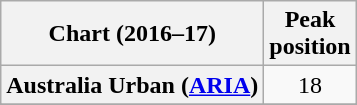<table class="wikitable sortable plainrowheaders" style="text-align:center">
<tr>
<th scope="col">Chart (2016–17)</th>
<th scope="col">Peak<br> position</th>
</tr>
<tr>
<th scope="row">Australia Urban (<a href='#'>ARIA</a>)</th>
<td>18</td>
</tr>
<tr>
</tr>
<tr>
</tr>
<tr>
</tr>
<tr>
</tr>
<tr>
</tr>
</table>
